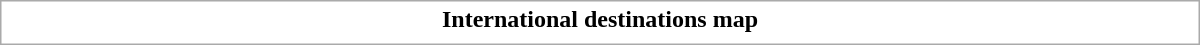<table class="collapsible uncollapsed" style="border:1px #aaa solid; width:50em; margin:0.2em auto">
<tr>
<th>International destinations map</th>
</tr>
<tr>
<td></td>
</tr>
</table>
